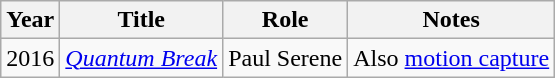<table class="wikitable sortable">
<tr>
<th>Year</th>
<th>Title</th>
<th>Role</th>
<th class="unsortable">Notes</th>
</tr>
<tr>
<td>2016</td>
<td><em><a href='#'>Quantum Break</a></em></td>
<td>Paul Serene</td>
<td>Also <a href='#'>motion capture</a></td>
</tr>
</table>
